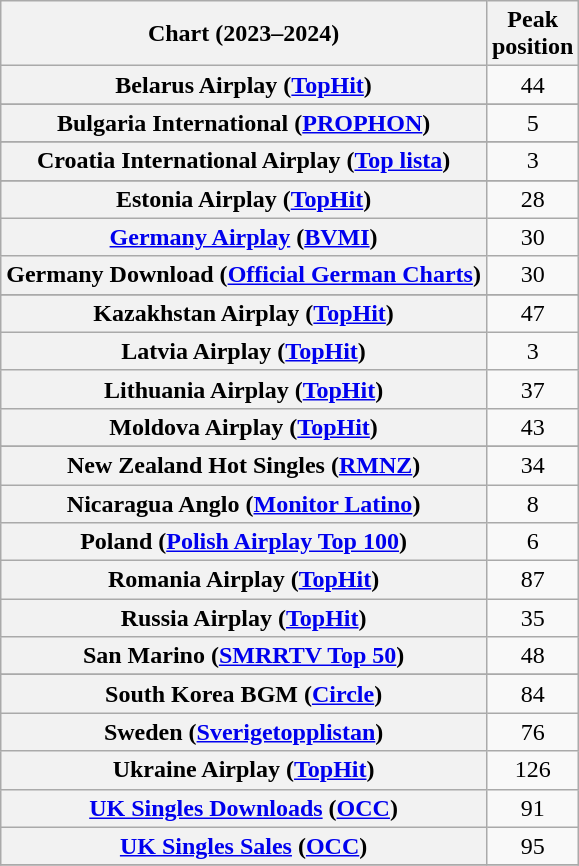<table class="wikitable sortable plainrowheaders" style="text-align:center">
<tr>
<th scope="col">Chart  (2023–2024)</th>
<th scope="col">Peak<br>position</th>
</tr>
<tr>
<th scope="row">Belarus Airplay (<a href='#'>TopHit</a>)</th>
<td>44</td>
</tr>
<tr>
</tr>
<tr>
<th scope="row">Bulgaria International (<a href='#'>PROPHON</a>)</th>
<td>5</td>
</tr>
<tr>
</tr>
<tr>
</tr>
<tr>
<th scope="row">Croatia International Airplay (<a href='#'>Top lista</a>)</th>
<td>3</td>
</tr>
<tr>
</tr>
<tr>
<th scope="row">Estonia Airplay (<a href='#'>TopHit</a>)</th>
<td>28</td>
</tr>
<tr>
<th scope="row"><a href='#'>Germany Airplay</a> (<a href='#'>BVMI</a>)</th>
<td>30</td>
</tr>
<tr>
<th scope="row">Germany Download (<a href='#'>Official German Charts</a>)</th>
<td>30</td>
</tr>
<tr>
</tr>
<tr>
</tr>
<tr>
<th scope="row">Kazakhstan Airplay (<a href='#'>TopHit</a>)</th>
<td>47</td>
</tr>
<tr>
<th scope="row">Latvia Airplay (<a href='#'>TopHit</a>)</th>
<td>3</td>
</tr>
<tr>
<th scope="row">Lithuania Airplay (<a href='#'>TopHit</a>)</th>
<td>37</td>
</tr>
<tr>
<th scope="row">Moldova Airplay (<a href='#'>TopHit</a>)</th>
<td>43</td>
</tr>
<tr>
</tr>
<tr>
</tr>
<tr>
<th scope="row">New Zealand Hot Singles (<a href='#'>RMNZ</a>)</th>
<td>34</td>
</tr>
<tr>
<th scope="row">Nicaragua Anglo (<a href='#'>Monitor Latino</a>)</th>
<td>8</td>
</tr>
<tr>
<th scope="row">Poland (<a href='#'>Polish Airplay Top 100</a>)</th>
<td>6</td>
</tr>
<tr>
<th scope="row">Romania Airplay (<a href='#'>TopHit</a>)</th>
<td>87</td>
</tr>
<tr>
<th scope="row">Russia Airplay (<a href='#'>TopHit</a>)</th>
<td>35</td>
</tr>
<tr>
<th scope="row">San Marino (<a href='#'>SMRRTV Top 50</a>)</th>
<td>48</td>
</tr>
<tr>
</tr>
<tr>
<th scope="row">South Korea BGM (<a href='#'>Circle</a>)</th>
<td>84</td>
</tr>
<tr>
<th scope="row">Sweden (<a href='#'>Sverigetopplistan</a>)</th>
<td>76</td>
</tr>
<tr>
<th scope="row">Ukraine Airplay (<a href='#'>TopHit</a>)</th>
<td>126</td>
</tr>
<tr>
<th scope="row"><a href='#'>UK Singles Downloads</a> (<a href='#'>OCC</a>)</th>
<td>91</td>
</tr>
<tr>
<th scope="row"><a href='#'>UK Singles Sales</a> (<a href='#'>OCC</a>)</th>
<td>95</td>
</tr>
<tr>
</tr>
</table>
